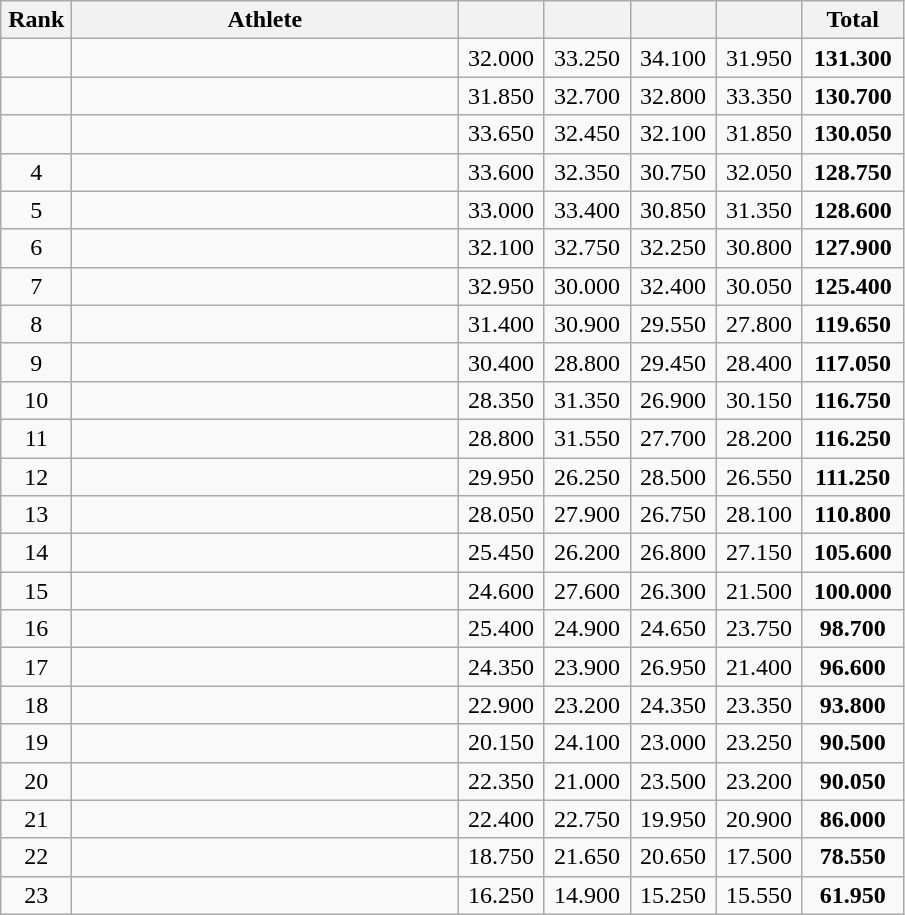<table class=wikitable style="text-align:center">
<tr>
<th width=40>Rank</th>
<th width=250>Athlete</th>
<th width=50></th>
<th width=50></th>
<th width=50></th>
<th width=50></th>
<th width=60>Total</th>
</tr>
<tr>
<td></td>
<td align=left></td>
<td>32.000</td>
<td>33.250</td>
<td>34.100</td>
<td>31.950</td>
<td><strong>131.300</strong></td>
</tr>
<tr>
<td></td>
<td align=left></td>
<td>31.850</td>
<td>32.700</td>
<td>32.800</td>
<td>33.350</td>
<td><strong>130.700</strong></td>
</tr>
<tr>
<td></td>
<td align=left></td>
<td>33.650</td>
<td>32.450</td>
<td>32.100</td>
<td>31.850</td>
<td><strong>130.050</strong></td>
</tr>
<tr>
<td>4</td>
<td align=left></td>
<td>33.600</td>
<td>32.350</td>
<td>30.750</td>
<td>32.050</td>
<td><strong>128.750</strong></td>
</tr>
<tr>
<td>5</td>
<td align=left></td>
<td>33.000</td>
<td>33.400</td>
<td>30.850</td>
<td>31.350</td>
<td><strong>128.600</strong></td>
</tr>
<tr>
<td>6</td>
<td align=left></td>
<td>32.100</td>
<td>32.750</td>
<td>32.250</td>
<td>30.800</td>
<td><strong>127.900</strong></td>
</tr>
<tr>
<td>7</td>
<td align=left></td>
<td>32.950</td>
<td>30.000</td>
<td>32.400</td>
<td>30.050</td>
<td><strong>125.400</strong></td>
</tr>
<tr>
<td>8</td>
<td align=left></td>
<td>31.400</td>
<td>30.900</td>
<td>29.550</td>
<td>27.800</td>
<td><strong>119.650</strong></td>
</tr>
<tr>
<td>9</td>
<td align=left></td>
<td>30.400</td>
<td>28.800</td>
<td>29.450</td>
<td>28.400</td>
<td><strong>117.050</strong></td>
</tr>
<tr>
<td>10</td>
<td align=left></td>
<td>28.350</td>
<td>31.350</td>
<td>26.900</td>
<td>30.150</td>
<td><strong>116.750</strong></td>
</tr>
<tr>
<td>11</td>
<td align=left></td>
<td>28.800</td>
<td>31.550</td>
<td>27.700</td>
<td>28.200</td>
<td><strong>116.250</strong></td>
</tr>
<tr>
<td>12</td>
<td align=left></td>
<td>29.950</td>
<td>26.250</td>
<td>28.500</td>
<td>26.550</td>
<td><strong>111.250</strong></td>
</tr>
<tr>
<td>13</td>
<td align=left></td>
<td>28.050</td>
<td>27.900</td>
<td>26.750</td>
<td>28.100</td>
<td><strong>110.800</strong></td>
</tr>
<tr>
<td>14</td>
<td align=left></td>
<td>25.450</td>
<td>26.200</td>
<td>26.800</td>
<td>27.150</td>
<td><strong>105.600</strong></td>
</tr>
<tr>
<td>15</td>
<td align=left></td>
<td>24.600</td>
<td>27.600</td>
<td>26.300</td>
<td>21.500</td>
<td><strong>100.000</strong></td>
</tr>
<tr>
<td>16</td>
<td align=left></td>
<td>25.400</td>
<td>24.900</td>
<td>24.650</td>
<td>23.750</td>
<td><strong>98.700</strong></td>
</tr>
<tr>
<td>17</td>
<td align=left></td>
<td>24.350</td>
<td>23.900</td>
<td>26.950</td>
<td>21.400</td>
<td><strong>96.600</strong></td>
</tr>
<tr>
<td>18</td>
<td align=left></td>
<td>22.900</td>
<td>23.200</td>
<td>24.350</td>
<td>23.350</td>
<td><strong>93.800</strong></td>
</tr>
<tr>
<td>19</td>
<td align=left></td>
<td>20.150</td>
<td>24.100</td>
<td>23.000</td>
<td>23.250</td>
<td><strong>90.500</strong></td>
</tr>
<tr>
<td>20</td>
<td align=left></td>
<td>22.350</td>
<td>21.000</td>
<td>23.500</td>
<td>23.200</td>
<td><strong>90.050</strong></td>
</tr>
<tr>
<td>21</td>
<td align=left></td>
<td>22.400</td>
<td>22.750</td>
<td>19.950</td>
<td>20.900</td>
<td><strong>86.000</strong></td>
</tr>
<tr>
<td>22</td>
<td align=left></td>
<td>18.750</td>
<td>21.650</td>
<td>20.650</td>
<td>17.500</td>
<td><strong>78.550</strong></td>
</tr>
<tr>
<td>23</td>
<td align=left></td>
<td>16.250</td>
<td>14.900</td>
<td>15.250</td>
<td>15.550</td>
<td><strong>61.950</strong></td>
</tr>
</table>
